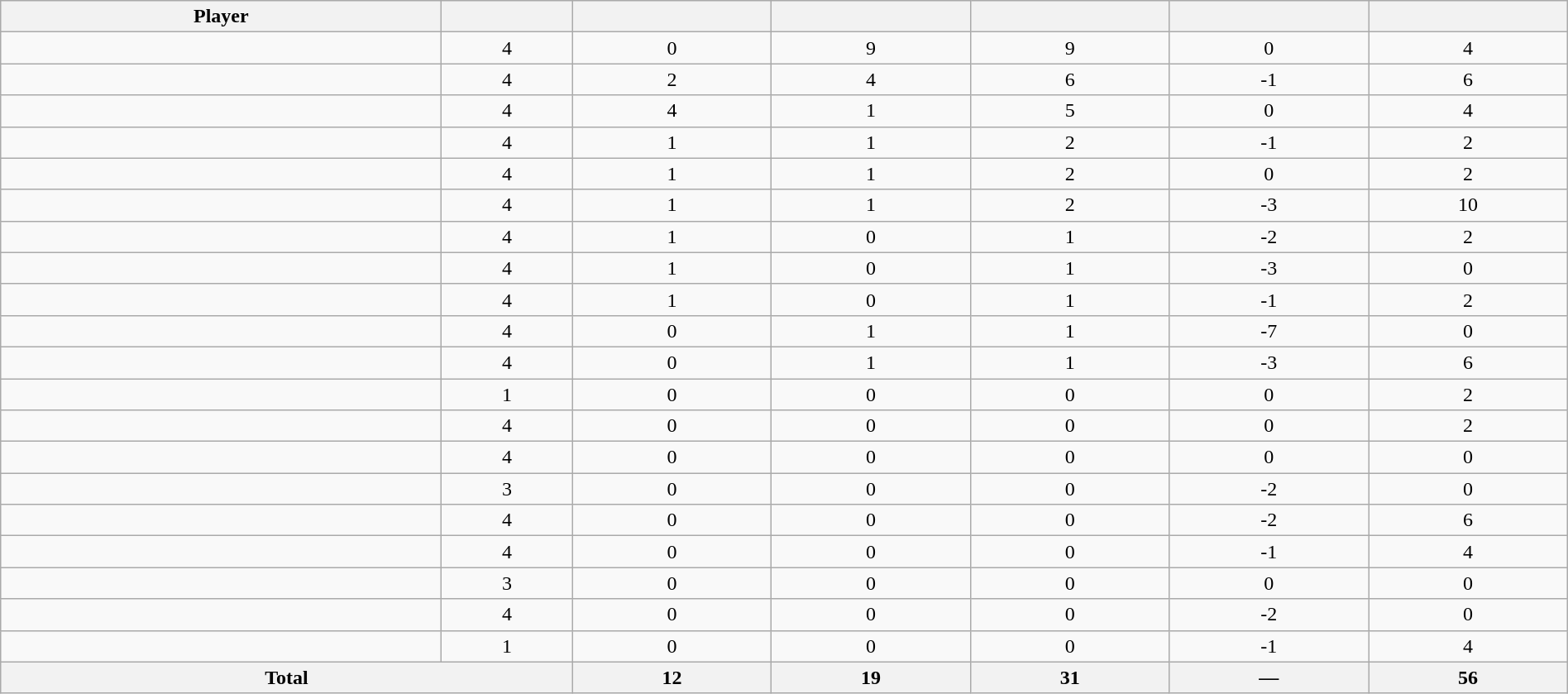<table class="wikitable sortable" style="width:100%;">
<tr align=center>
<th>Player</th>
<th></th>
<th></th>
<th></th>
<th></th>
<th data-sort-type="number"></th>
<th></th>
</tr>
<tr align=center>
<td></td>
<td>4</td>
<td>0</td>
<td>9</td>
<td>9</td>
<td>0</td>
<td>4</td>
</tr>
<tr align=center>
<td></td>
<td>4</td>
<td>2</td>
<td>4</td>
<td>6</td>
<td>-1</td>
<td>6</td>
</tr>
<tr align=center>
<td></td>
<td>4</td>
<td>4</td>
<td>1</td>
<td>5</td>
<td>0</td>
<td>4</td>
</tr>
<tr align=center>
<td></td>
<td>4</td>
<td>1</td>
<td>1</td>
<td>2</td>
<td>-1</td>
<td>2</td>
</tr>
<tr align=center>
<td></td>
<td>4</td>
<td>1</td>
<td>1</td>
<td>2</td>
<td>0</td>
<td>2</td>
</tr>
<tr align=center>
<td></td>
<td>4</td>
<td>1</td>
<td>1</td>
<td>2</td>
<td>-3</td>
<td>10</td>
</tr>
<tr align=center>
<td></td>
<td>4</td>
<td>1</td>
<td>0</td>
<td>1</td>
<td>-2</td>
<td>2</td>
</tr>
<tr align=center>
<td></td>
<td>4</td>
<td>1</td>
<td>0</td>
<td>1</td>
<td>-3</td>
<td>0</td>
</tr>
<tr align=center>
<td></td>
<td>4</td>
<td>1</td>
<td>0</td>
<td>1</td>
<td>-1</td>
<td>2</td>
</tr>
<tr align=center>
<td></td>
<td>4</td>
<td>0</td>
<td>1</td>
<td>1</td>
<td>-7</td>
<td>0</td>
</tr>
<tr align=center>
<td></td>
<td>4</td>
<td>0</td>
<td>1</td>
<td>1</td>
<td>-3</td>
<td>6</td>
</tr>
<tr align=center>
<td></td>
<td>1</td>
<td>0</td>
<td>0</td>
<td>0</td>
<td>0</td>
<td>2</td>
</tr>
<tr align=center>
<td></td>
<td>4</td>
<td>0</td>
<td>0</td>
<td>0</td>
<td>0</td>
<td>2</td>
</tr>
<tr align=center>
<td></td>
<td>4</td>
<td>0</td>
<td>0</td>
<td>0</td>
<td>0</td>
<td>0</td>
</tr>
<tr align=center>
<td></td>
<td>3</td>
<td>0</td>
<td>0</td>
<td>0</td>
<td>-2</td>
<td>0</td>
</tr>
<tr align=center>
<td></td>
<td>4</td>
<td>0</td>
<td>0</td>
<td>0</td>
<td>-2</td>
<td>6</td>
</tr>
<tr align=center>
<td></td>
<td>4</td>
<td>0</td>
<td>0</td>
<td>0</td>
<td>-1</td>
<td>4</td>
</tr>
<tr align=center>
<td></td>
<td>3</td>
<td>0</td>
<td>0</td>
<td>0</td>
<td>0</td>
<td>0</td>
</tr>
<tr align=center>
<td></td>
<td>4</td>
<td>0</td>
<td>0</td>
<td>0</td>
<td>-2</td>
<td>0</td>
</tr>
<tr align=center>
<td></td>
<td>1</td>
<td>0</td>
<td>0</td>
<td>0</td>
<td>-1</td>
<td>4</td>
</tr>
<tr class="sortbotom">
<th colspan=2>Total</th>
<th>12</th>
<th>19</th>
<th>31</th>
<th>—</th>
<th>56</th>
</tr>
</table>
